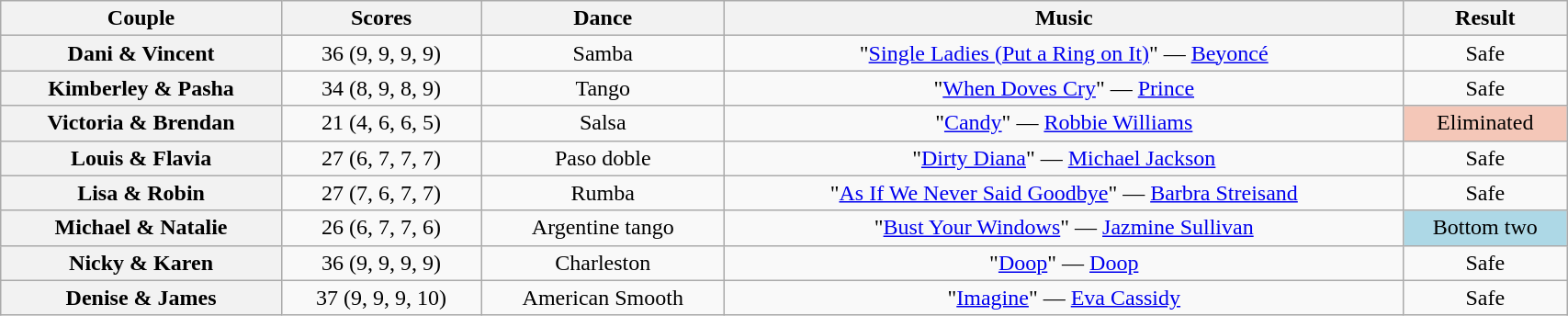<table class="wikitable sortable" style="text-align:center; width:90%">
<tr>
<th scope="col">Couple</th>
<th scope="col">Scores</th>
<th scope="col" class="unsortable">Dance</th>
<th scope="col" class="unsortable">Music</th>
<th scope="col" class="unsortable">Result</th>
</tr>
<tr>
<th scope="row">Dani & Vincent</th>
<td>36 (9, 9, 9, 9)</td>
<td>Samba</td>
<td>"<a href='#'>Single Ladies (Put a Ring on It)</a>" — <a href='#'>Beyoncé</a></td>
<td>Safe</td>
</tr>
<tr>
<th scope="row">Kimberley & Pasha</th>
<td>34 (8, 9, 8, 9)</td>
<td>Tango</td>
<td>"<a href='#'>When Doves Cry</a>" — <a href='#'>Prince</a></td>
<td>Safe</td>
</tr>
<tr>
<th scope="row">Victoria & Brendan</th>
<td>21 (4, 6, 6, 5)</td>
<td>Salsa</td>
<td>"<a href='#'>Candy</a>" — <a href='#'>Robbie Williams</a></td>
<td bgcolor="f4c7b8">Eliminated</td>
</tr>
<tr>
<th scope="row">Louis & Flavia</th>
<td>27 (6, 7, 7, 7)</td>
<td>Paso doble</td>
<td>"<a href='#'>Dirty Diana</a>" — <a href='#'>Michael Jackson</a></td>
<td>Safe</td>
</tr>
<tr>
<th scope="row">Lisa & Robin</th>
<td>27 (7, 6, 7, 7)</td>
<td>Rumba</td>
<td>"<a href='#'>As If We Never Said Goodbye</a>" — <a href='#'>Barbra Streisand</a></td>
<td>Safe</td>
</tr>
<tr>
<th scope="row">Michael & Natalie</th>
<td>26 (6, 7, 7, 6)</td>
<td>Argentine tango</td>
<td>"<a href='#'>Bust Your Windows</a>" — <a href='#'>Jazmine Sullivan</a></td>
<td bgcolor="lightblue">Bottom two</td>
</tr>
<tr>
<th scope="row">Nicky & Karen</th>
<td>36 (9, 9, 9, 9)</td>
<td>Charleston</td>
<td>"<a href='#'>Doop</a>" — <a href='#'>Doop</a></td>
<td>Safe</td>
</tr>
<tr>
<th scope="row">Denise & James</th>
<td>37 (9, 9, 9, 10)</td>
<td>American Smooth</td>
<td>"<a href='#'>Imagine</a>" — <a href='#'>Eva Cassidy</a></td>
<td>Safe</td>
</tr>
</table>
